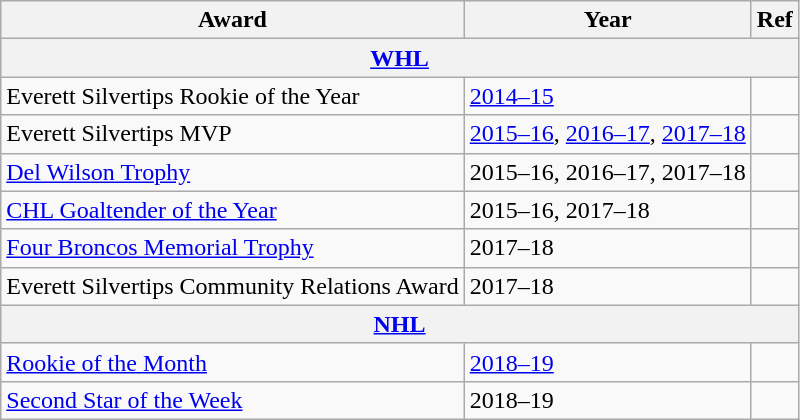<table class="wikitable">
<tr>
<th>Award</th>
<th>Year</th>
<th>Ref</th>
</tr>
<tr>
<th colspan="3"><a href='#'>WHL</a></th>
</tr>
<tr>
<td>Everett Silvertips Rookie of the Year</td>
<td><a href='#'>2014–15</a></td>
<td></td>
</tr>
<tr>
<td>Everett Silvertips MVP</td>
<td><a href='#'>2015–16</a>, <a href='#'>2016–17</a>, <a href='#'>2017–18</a></td>
<td></td>
</tr>
<tr>
<td><a href='#'>Del Wilson Trophy</a></td>
<td>2015–16, 2016–17, 2017–18</td>
<td></td>
</tr>
<tr>
<td><a href='#'>CHL Goaltender of the Year</a></td>
<td>2015–16, 2017–18</td>
<td></td>
</tr>
<tr>
<td><a href='#'>Four Broncos Memorial Trophy</a></td>
<td>2017–18</td>
<td></td>
</tr>
<tr>
<td>Everett Silvertips Community Relations Award</td>
<td>2017–18</td>
<td></td>
</tr>
<tr>
<th colspan="3"><a href='#'>NHL</a></th>
</tr>
<tr>
<td><a href='#'>Rookie of the Month</a></td>
<td><a href='#'>2018–19</a></td>
<td></td>
</tr>
<tr>
<td><a href='#'>Second Star of the Week</a></td>
<td>2018–19</td>
<td></td>
</tr>
</table>
